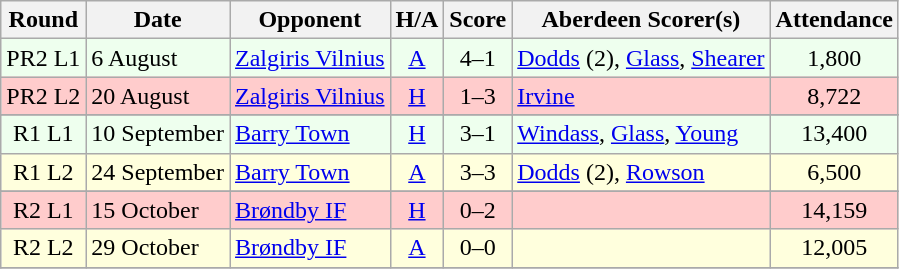<table class="wikitable" style="text-align:center">
<tr>
<th>Round</th>
<th>Date</th>
<th>Opponent</th>
<th>H/A</th>
<th>Score</th>
<th>Aberdeen Scorer(s)</th>
<th>Attendance</th>
</tr>
<tr bgcolor=#EEFFEE>
<td>PR2 L1</td>
<td align=left>6 August</td>
<td align=left> <a href='#'>Zalgiris Vilnius</a></td>
<td><a href='#'>A</a></td>
<td>4–1</td>
<td align=left><a href='#'>Dodds</a> (2), <a href='#'>Glass</a>, <a href='#'>Shearer</a></td>
<td>1,800</td>
</tr>
<tr bgcolor=#FFCCCC>
<td>PR2 L2</td>
<td align=left>20 August</td>
<td align=left> <a href='#'>Zalgiris Vilnius</a></td>
<td><a href='#'>H</a></td>
<td>1–3</td>
<td align=left><a href='#'>Irvine</a></td>
<td>8,722</td>
</tr>
<tr>
</tr>
<tr bgcolor=#EEFFEE>
<td>R1 L1</td>
<td align=left>10 September</td>
<td align=left> <a href='#'>Barry Town</a></td>
<td><a href='#'>H</a></td>
<td>3–1</td>
<td align=left><a href='#'>Windass</a>, <a href='#'>Glass</a>, <a href='#'>Young</a></td>
<td>13,400</td>
</tr>
<tr bgcolor=#FFFFDD>
<td>R1 L2</td>
<td align=left>24 September</td>
<td align=left> <a href='#'>Barry Town</a></td>
<td><a href='#'>A</a></td>
<td>3–3</td>
<td align=left><a href='#'>Dodds</a> (2), <a href='#'>Rowson</a></td>
<td>6,500</td>
</tr>
<tr>
</tr>
<tr bgcolor=#FFCCCC>
<td>R2 L1</td>
<td align=left>15 October</td>
<td align=left> <a href='#'>Brøndby IF</a></td>
<td><a href='#'>H</a></td>
<td>0–2</td>
<td align=left></td>
<td>14,159</td>
</tr>
<tr bgcolor=#FFFFDD>
<td>R2 L2</td>
<td align=left>29 October</td>
<td align=left> <a href='#'>Brøndby IF</a></td>
<td><a href='#'>A</a></td>
<td>0–0</td>
<td align=left></td>
<td>12,005</td>
</tr>
<tr>
</tr>
</table>
